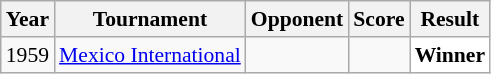<table class="sortable wikitable" style="font-size: 90%;">
<tr>
<th>Year</th>
<th>Tournament</th>
<th>Opponent</th>
<th>Score</th>
<th>Result</th>
</tr>
<tr>
<td align="center">1959</td>
<td><a href='#'>Mexico International</a></td>
<td></td>
<td></td>
<td style="text-align:left; background:white"> <strong>Winner</strong></td>
</tr>
</table>
